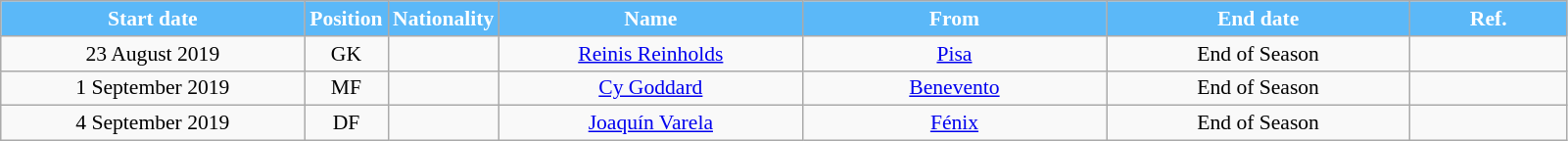<table class="wikitable"  style="text-align:center; font-size:90%; ">
<tr>
<th style="background:#5BB8F8; color:white; width:200px;">Start date</th>
<th style="background:#5BB8F8; color:white; width:50px;">Position</th>
<th style="background:#5BB8F8; color:white; width:50px;">Nationality</th>
<th style="background:#5BB8F8; color:white; width:200px;">Name</th>
<th style="background:#5BB8F8; color:white; width:200px;">From</th>
<th style="background:#5BB8F8; color:white; width:200px;">End date</th>
<th style="background:#5BB8F8; color:white; width:100px;">Ref.</th>
</tr>
<tr>
<td>23 August 2019</td>
<td>GK</td>
<td></td>
<td><a href='#'>Reinis Reinholds</a></td>
<td><a href='#'>Pisa</a></td>
<td>End of Season</td>
<td></td>
</tr>
<tr>
<td>1 September 2019</td>
<td>MF</td>
<td></td>
<td><a href='#'>Cy Goddard</a></td>
<td><a href='#'>Benevento</a></td>
<td>End of Season</td>
<td></td>
</tr>
<tr>
<td>4 September 2019</td>
<td>DF</td>
<td></td>
<td><a href='#'>Joaquín Varela</a></td>
<td><a href='#'>Fénix</a></td>
<td>End of Season</td>
<td></td>
</tr>
</table>
